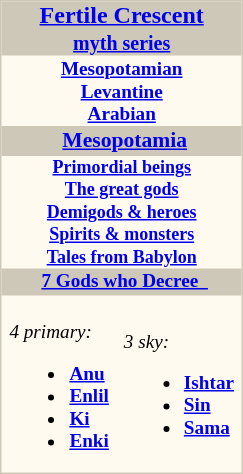<table style="margin: 0 0 1em 1em; clear:right; float:right; border: 1px solid #cdc8b8; background: floralwhite;" align="right" cellpadding=0 cellspacing=0>
<tr>
<th style="padding: 0 5px 0 5px; background:#cdc8b8" align="center" colspan="2"><a href='#'>Fertile Crescent</a><br><small><a href='#'>myth series</a></small></th>
</tr>
<tr>
<td style="padding: 2px 5px 0 5px;" align="center" colspan="2"></td>
</tr>
<tr>
<td style="font-size: 80%; padding: 0 5px 0 5px;" align="center" colspan="2"><strong><a href='#'>Mesopotamian</a></strong></td>
</tr>
<tr>
<td style="font-size: 80%; padding: 0 5px 0 5px;" align="center" colspan="2"><strong><a href='#'>Levantine</a></strong></td>
</tr>
<tr>
<td style="font-size: 80%; padding: 0 5px 0 5px;" align="center" colspan="2"><strong><a href='#'>Arabian</a></strong></td>
</tr>
<tr>
<td style="font-size: 90%; padding: 1px 1px 2px 5px; background:#cdc8b8" align="center"  colspan="2"><strong><a href='#'>Mesopotamia</a></strong></td>
</tr>
<tr>
<td style="font-size: 75%; padding: 0 5px 0 5px;" align="center" colspan="2"><strong><a href='#'>Primordial beings</a></strong></td>
</tr>
<tr>
<td style="font-size: 75%; padding: 0 5px 0 5px;" align="center" colspan="2"><strong><a href='#'>The great gods</a></strong></td>
</tr>
<tr>
<td style="font-size: 75%; padding: 0 5px 0 5px;" align="center" colspan="2"><strong><a href='#'>Demigods & heroes</a></strong></td>
</tr>
<tr>
<td style="font-size: 75%; padding: 0 5px 0 5px;" align="center" colspan="2"><strong><a href='#'>Spirits & monsters</a></strong></td>
</tr>
<tr>
<td style="font-size: 75%; padding: 0 5px 0 5px;" align="center" colspan="2"><strong><a href='#'>Tales from Babylon</a></strong></td>
</tr>
<tr>
<td style="font-size: 80%; padding: 1px 1px 2px 5px; background:#cdc8b8" align="center"  colspan="2"><strong><a href='#'>7 Gods who Decree  </a></strong></td>
</tr>
<tr>
<td style="font-size: 80%; padding: 2px 5px 0 5px;" valign="up"><br><em>4 primary:</em><ul><li><strong><a href='#'>Anu</a></strong></li><li><strong><a href='#'>Enlil</a></strong></li><li><strong><a href='#'>Ki</a></strong></li><li><strong><a href='#'>Enki</a></strong></li></ul></td>
<td style="font-size: 80%; padding: 0 5px 0 5px;" valign="up"><br><em>3 sky:</em><ul><li><strong><a href='#'>Ishtar</a></strong></li><li><strong><a href='#'>Sin</a></strong></li><li><strong><a href='#'>Sama</a></strong></li></ul></td>
</tr>
<tr>
</tr>
</table>
